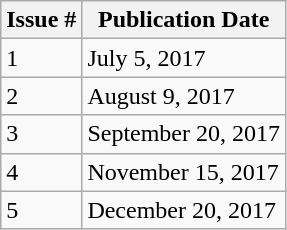<table class="wikitable">
<tr>
<th>Issue #</th>
<th>Publication Date</th>
</tr>
<tr>
<td>1</td>
<td>July 5, 2017</td>
</tr>
<tr>
<td>2</td>
<td>August 9, 2017</td>
</tr>
<tr>
<td>3</td>
<td>September 20, 2017</td>
</tr>
<tr>
<td>4</td>
<td>November 15, 2017</td>
</tr>
<tr>
<td>5</td>
<td>December 20, 2017</td>
</tr>
</table>
